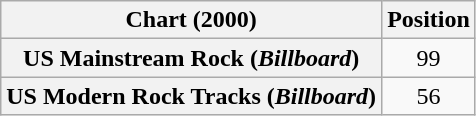<table class="wikitable sortable plainrowheaders" style="text-align:center">
<tr>
<th scope="col">Chart (2000)</th>
<th scope="col">Position</th>
</tr>
<tr>
<th scope="row">US Mainstream Rock (<em>Billboard</em>)</th>
<td>99</td>
</tr>
<tr>
<th scope="row">US Modern Rock Tracks (<em>Billboard</em>)</th>
<td>56</td>
</tr>
</table>
